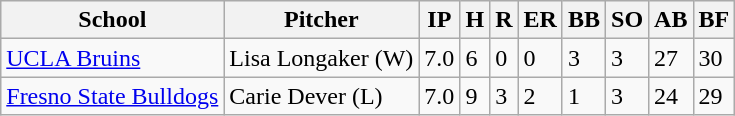<table class="wikitable">
<tr style="text-align:center; background:#f2f2f2;">
<th>School</th>
<th>Pitcher</th>
<th>IP</th>
<th>H</th>
<th>R</th>
<th>ER</th>
<th>BB</th>
<th>SO</th>
<th>AB</th>
<th>BF</th>
</tr>
<tr>
<td><a href='#'>UCLA Bruins</a></td>
<td>Lisa Longaker (W)</td>
<td>7.0</td>
<td>6</td>
<td>0</td>
<td>0</td>
<td>3</td>
<td>3</td>
<td>27</td>
<td>30</td>
</tr>
<tr>
<td><a href='#'>Fresno State Bulldogs</a></td>
<td>Carie Dever (L)</td>
<td>7.0</td>
<td>9</td>
<td>3</td>
<td>2</td>
<td>1</td>
<td>3</td>
<td>24</td>
<td>29</td>
</tr>
</table>
